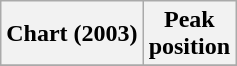<table class="wikitable plainrowheaders" style="text-align:center">
<tr>
<th>Chart (2003)</th>
<th>Peak<br>position</th>
</tr>
<tr>
</tr>
</table>
